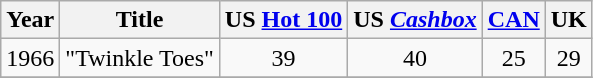<table class="wikitable">
<tr>
<th>Year</th>
<th>Title</th>
<th>US <a href='#'>Hot 100</a></th>
<th>US <em><a href='#'>Cashbox</a></em><em></th>
<th><a href='#'>CAN</a></th>
<th>UK</th>
</tr>
<tr>
<td>1966</td>
<td>"Twinkle Toes"</td>
<td align="center">39</td>
<td align="center">40</td>
<td align="center">25</td>
<td align="center">29</td>
</tr>
<tr>
</tr>
</table>
